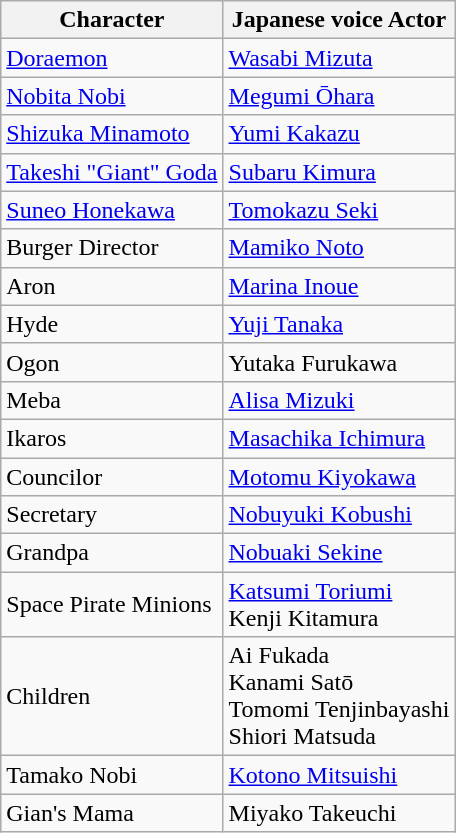<table class="wikitable">
<tr>
<th>Character</th>
<th>Japanese voice Actor</th>
</tr>
<tr>
<td><a href='#'>Doraemon</a></td>
<td><a href='#'>Wasabi Mizuta</a></td>
</tr>
<tr>
<td><a href='#'>Nobita Nobi</a></td>
<td><a href='#'>Megumi Ōhara</a></td>
</tr>
<tr>
<td><a href='#'>Shizuka Minamoto</a></td>
<td><a href='#'>Yumi Kakazu</a></td>
</tr>
<tr>
<td><a href='#'>Takeshi "Giant" Goda</a></td>
<td><a href='#'>Subaru Kimura</a></td>
</tr>
<tr>
<td><a href='#'>Suneo Honekawa</a></td>
<td><a href='#'>Tomokazu Seki</a></td>
</tr>
<tr>
<td>Burger Director</td>
<td><a href='#'>Mamiko Noto</a></td>
</tr>
<tr>
<td>Aron</td>
<td><a href='#'>Marina Inoue</a></td>
</tr>
<tr>
<td>Hyde</td>
<td><a href='#'>Yuji Tanaka</a></td>
</tr>
<tr>
<td>Ogon</td>
<td>Yutaka Furukawa</td>
</tr>
<tr>
<td>Meba</td>
<td><a href='#'>Alisa Mizuki</a></td>
</tr>
<tr>
<td>Ikaros</td>
<td><a href='#'>Masachika Ichimura</a></td>
</tr>
<tr>
<td>Councilor</td>
<td><a href='#'>Motomu Kiyokawa</a></td>
</tr>
<tr>
<td>Secretary</td>
<td><a href='#'>Nobuyuki Kobushi</a></td>
</tr>
<tr>
<td>Grandpa</td>
<td><a href='#'>Nobuaki Sekine</a></td>
</tr>
<tr>
<td>Space Pirate Minions</td>
<td><a href='#'>Katsumi Toriumi</a><br>Kenji Kitamura</td>
</tr>
<tr>
<td>Children</td>
<td>Ai Fukada<br>Kanami Satō<br>Tomomi Tenjinbayashi<br>Shiori Matsuda</td>
</tr>
<tr>
<td>Tamako Nobi</td>
<td><a href='#'>Kotono Mitsuishi</a></td>
</tr>
<tr>
<td>Gian's Mama</td>
<td>Miyako Takeuchi</td>
</tr>
</table>
